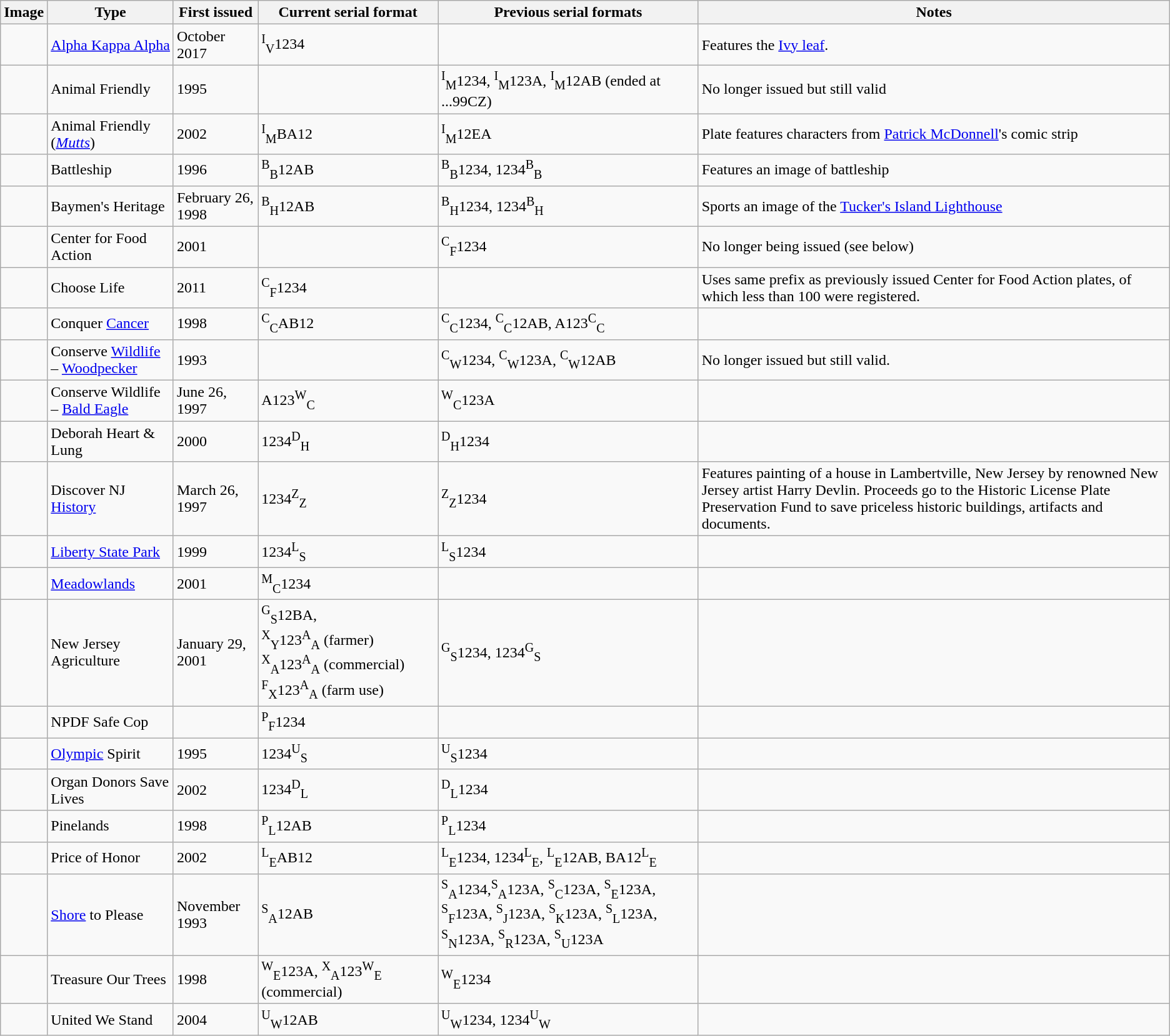<table class="wikitable sortable">
<tr>
<th>Image</th>
<th>Type</th>
<th>First issued</th>
<th>Current serial format</th>
<th>Previous serial formats</th>
<th>Notes</th>
</tr>
<tr>
<td></td>
<td><a href='#'>Alpha Kappa Alpha</a></td>
<td>October 2017</td>
<td><sup>I</sup><sub>V</sub>1234</td>
<td></td>
<td>Features the <a href='#'>Ivy leaf</a>.</td>
</tr>
<tr>
<td></td>
<td>Animal Friendly</td>
<td>1995</td>
<td></td>
<td><sup>I</sup><sub>M</sub>1234, <sup>I</sup><sub>M</sub>123A, <sup>I</sup><sub>M</sub>12AB (ended at ...99CZ)</td>
<td>No longer issued but still valid</td>
</tr>
<tr>
<td></td>
<td>Animal Friendly (<a href='#'><em>Mutts</em></a>)</td>
<td>2002</td>
<td><sup>I</sup><sub>M</sub>BA12</td>
<td><sup>I</sup><sub>M</sub>12EA</td>
<td>Plate features characters from <a href='#'>Patrick McDonnell</a>'s comic strip</td>
</tr>
<tr>
<td></td>
<td>Battleship</td>
<td>1996</td>
<td><sup>B</sup><sub>B</sub>12AB</td>
<td><sup>B</sup><sub>B</sub>1234, 1234<sup>B</sup><sub>B</sub></td>
<td>Features an image of battleship </td>
</tr>
<tr>
<td></td>
<td>Baymen's Heritage</td>
<td>February 26, 1998</td>
<td><sup>B</sup><sub>H</sub>12AB</td>
<td><sup>B</sup><sub>H</sub>1234, 1234<sup>B</sup><sub>H</sub></td>
<td>Sports an image of the <a href='#'>Tucker's Island Lighthouse</a></td>
</tr>
<tr>
<td></td>
<td>Center for Food Action</td>
<td>2001</td>
<td></td>
<td><sup>C</sup><sub>F</sub>1234</td>
<td>No longer being issued (see below)</td>
</tr>
<tr>
<td></td>
<td>Choose Life</td>
<td>2011</td>
<td><sup>C</sup><sub>F</sub>1234</td>
<td></td>
<td>Uses same prefix as previously issued Center for Food Action plates, of which less than 100 were registered.</td>
</tr>
<tr>
<td></td>
<td>Conquer <a href='#'>Cancer</a></td>
<td>1998</td>
<td><sup>C</sup><sub>C</sub>AB12</td>
<td><sup>C</sup><sub>C</sub>1234, <sup>C</sup><sub>C</sub>12AB, A123<sup>C</sup><sub>C</sub></td>
<td></td>
</tr>
<tr>
<td></td>
<td>Conserve <a href='#'>Wildlife</a> – <a href='#'>Woodpecker</a></td>
<td>1993</td>
<td></td>
<td><sup>C</sup><sub>W</sub>1234, <sup>C</sup><sub>W</sub>123A, <sup>C</sup><sub>W</sub>12AB</td>
<td>No longer issued but still valid.</td>
</tr>
<tr>
<td></td>
<td>Conserve Wildlife – <a href='#'>Bald Eagle</a></td>
<td>June 26, 1997</td>
<td>A123<sup>W</sup><sub>C</sub></td>
<td><sup>W</sup><sub>C</sub>123A</td>
<td></td>
</tr>
<tr>
<td></td>
<td>Deborah Heart & Lung</td>
<td>2000</td>
<td>1234<sup>D</sup><sub>H</sub></td>
<td><sup>D</sup><sub>H</sub>1234</td>
<td></td>
</tr>
<tr>
<td></td>
<td>Discover NJ <a href='#'>History</a></td>
<td>March 26, 1997</td>
<td>1234<sup>Z</sup><sub>Z</sub></td>
<td><sup>Z</sup><sub>Z</sub>1234</td>
<td>Features painting of a house in Lambertville, New Jersey by renowned New Jersey artist Harry Devlin. Proceeds go to the Historic License Plate Preservation Fund to save priceless historic buildings, artifacts and documents.</td>
</tr>
<tr>
<td></td>
<td><a href='#'>Liberty State Park</a></td>
<td>1999</td>
<td>1234<sup>L</sup><sub>S</sub></td>
<td><sup>L</sup><sub>S</sub>1234</td>
<td></td>
</tr>
<tr>
<td></td>
<td><a href='#'>Meadowlands</a></td>
<td>2001</td>
<td><sup>M</sup><sub>C</sub>1234</td>
<td></td>
<td></td>
</tr>
<tr>
<td></td>
<td>New Jersey Agriculture</td>
<td>January 29, 2001</td>
<td><sup>G</sup><sub>S</sub>12BA,<br><sup>X</sup><sub>Y</sub>123<sup>A</sup><sub>A</sub> (farmer)
<sup>X</sup><sub>A</sub>123<sup>A</sup><sub>A</sub> (commercial)
<sup>F</sup><sub>X</sub>123<sup>A</sup><sub>A</sub> (farm use)</td>
<td><sup>G</sup><sub>S</sub>1234, 1234<sup>G</sup><sub>S</sub></td>
<td></td>
</tr>
<tr>
<td></td>
<td>NPDF Safe Cop</td>
<td></td>
<td><sup>P</sup><sub>F</sub>1234</td>
<td></td>
<td></td>
</tr>
<tr>
<td></td>
<td><a href='#'>Olympic</a> Spirit</td>
<td>1995</td>
<td>1234<sup>U</sup><sub>S</sub></td>
<td><sup>U</sup><sub>S</sub>1234</td>
<td></td>
</tr>
<tr>
<td></td>
<td>Organ Donors Save Lives</td>
<td>2002</td>
<td>1234<sup>D</sup><sub>L</sub></td>
<td><sup>D</sup><sub>L</sub>1234</td>
<td></td>
</tr>
<tr>
<td></td>
<td>Pinelands</td>
<td>1998</td>
<td><sup>P</sup><sub>L</sub>12AB</td>
<td><sup>P</sup><sub>L</sub>1234</td>
<td></td>
</tr>
<tr>
<td></td>
<td>Price of Honor</td>
<td>2002</td>
<td><sup>L</sup><sub>E</sub>AB12</td>
<td><sup>L</sup><sub>E</sub>1234, 1234<sup>L</sup><sub>E</sub>, <sup>L</sup><sub>E</sub>12AB, BA12<sup>L</sup><sub>E</sub></td>
<td></td>
</tr>
<tr>
<td></td>
<td><a href='#'>Shore</a> to Please</td>
<td>November 1993</td>
<td><sup>S</sup><sub>A</sub>12AB</td>
<td><sup>S</sup><sub>A</sub>1234,<sup>S</sup><sub>A</sub>123A, <sup>S</sup><sub>C</sub>123A, <sup>S</sup><sub>E</sub>123A, <sup>S</sup><sub>F</sub>123A, <sup>S</sup><sub>J</sub>123A, <sup>S</sup><sub>K</sub>123A, <sup>S</sup><sub>L</sub>123A, <sup>S</sup><sub>N</sub>123A, <sup>S</sup><sub>R</sub>123A, <sup>S</sup><sub>U</sub>123A</td>
<td></td>
</tr>
<tr>
<td></td>
<td>Treasure Our Trees</td>
<td>1998</td>
<td><sup>W</sup><sub>E</sub>123A, <sup>X</sup><sub>A</sub>123<sup>W</sup><sub>E</sub> (commercial)</td>
<td><sup>W</sup><sub>E</sub>1234</td>
<td></td>
</tr>
<tr>
<td></td>
<td>United We Stand</td>
<td>2004</td>
<td><sup>U</sup><sub>W</sub>12AB</td>
<td><sup>U</sup><sub>W</sub>1234, 1234<sup>U</sup><sub>W</sub></td>
<td></td>
</tr>
</table>
